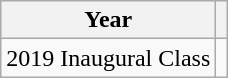<table class="wikitable">
<tr>
<th>Year</th>
<th></th>
</tr>
<tr>
<td>2019 Inaugural Class</td>
<td></td>
</tr>
</table>
